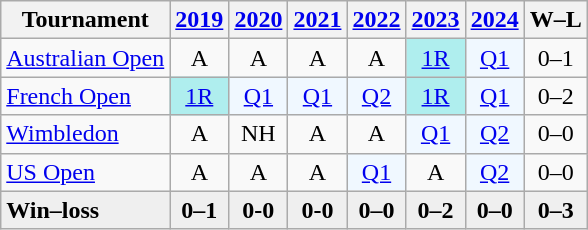<table class="wikitable" style=text-align:center>
<tr>
<th>Tournament</th>
<th><a href='#'>2019</a></th>
<th><a href='#'>2020</a></th>
<th><a href='#'>2021</a></th>
<th><a href='#'>2022</a></th>
<th><a href='#'>2023</a></th>
<th><a href='#'>2024</a></th>
<th>W–L</th>
</tr>
<tr>
<td align=left><a href='#'>Australian Open</a></td>
<td>A</td>
<td>A</td>
<td>A</td>
<td>A</td>
<td bgcolor=afeeee><a href='#'>1R</a></td>
<td bgcolor=f0f8ff><a href='#'>Q1</a></td>
<td>0–1</td>
</tr>
<tr>
<td align=left><a href='#'>French Open</a></td>
<td bgcolor=afeeee><a href='#'>1R</a></td>
<td bgcolor=f0f8ff><a href='#'>Q1</a></td>
<td bgcolor=f0f8ff><a href='#'>Q1</a></td>
<td bgcolor=f0f8ff><a href='#'>Q2</a></td>
<td bgcolor=afeeee><a href='#'>1R</a></td>
<td bgcolor=f0f8ff><a href='#'>Q1</a></td>
<td>0–2</td>
</tr>
<tr>
<td align=left><a href='#'>Wimbledon</a></td>
<td>A</td>
<td>NH</td>
<td>A</td>
<td>A</td>
<td bgcolor=f0f8ff><a href='#'>Q1</a></td>
<td bgcolor=f0f8ff><a href='#'>Q2</a></td>
<td>0–0</td>
</tr>
<tr>
<td align=left><a href='#'>US Open</a></td>
<td>A</td>
<td>A</td>
<td>A</td>
<td bgcolor=f0f8ff><a href='#'>Q1</a></td>
<td>A</td>
<td bgcolor=f0f8ff><a href='#'>Q2</a></td>
<td>0–0</td>
</tr>
<tr style=background:#efefef;font-weight:bold>
<td align=left>Win–loss</td>
<td>0–1</td>
<td>0-0</td>
<td>0-0</td>
<td>0–0</td>
<td>0–2</td>
<td>0–0</td>
<td>0–3</td>
</tr>
</table>
